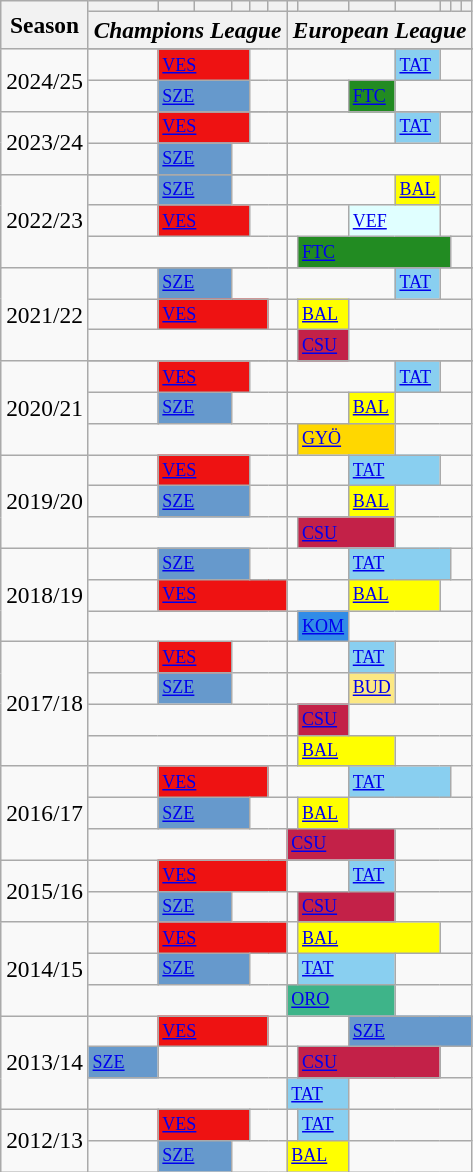<table class="wikitable" style="font-size:75%;">
<tr>
<th rowspan="2" style="font-size:130%">Season</th>
<th style="font-size:130%"></th>
<th style="font-size:130%"></th>
<th style="font-size:130%"></th>
<th style="font-size:130%"></th>
<th style="font-size:130%"></th>
<th style="font-size:130%"></th>
<th style="font-size:130%"></th>
<th style="font-size:130%"></th>
<th style="font-size:130%"></th>
<th style="font-size:130%"></th>
<th style="font-size:130%"></th>
<th style="font-size:130%"></th>
<th style="font-size:130%"></th>
</tr>
<tr>
<th colspan="6" align="center" style="font-size:130%"><em>Champions League</em></th>
<th colspan="7" align="center" style="font-size:130%"><em>European League</em></th>
</tr>
<tr>
<td rowspan="3" style="font-size:130%">2024/25</td>
</tr>
<tr>
<td></td>
<td bgcolor="#EE1212" colspan="3"><a href='#'>VES</a></td>
<td colspan="2"></td>
<td colspan="3"></td>
<td bgcolor="#89CFF0" colspan="1"><a href='#'>TAT</a></td>
<td colspan="3"></td>
</tr>
<tr>
<td></td>
<td bgcolor="#6699CC" colspan="3"><a href='#'>SZE</a></td>
<td colspan="2"></td>
<td colspan="2"></td>
<td bgcolor="#228B22" colspan="1"><a href='#'>FTC</a></td>
<td colspan="4"></td>
</tr>
<tr>
<td rowspan="3" style="font-size:130%">2023/24</td>
</tr>
<tr>
<td></td>
<td bgcolor="#EE1212" colspan="3"><a href='#'>VES</a></td>
<td colspan="2"></td>
<td colspan="3"></td>
<td bgcolor="#89CFF0" colspan="1"><a href='#'>TAT</a></td>
<td colspan="3"></td>
</tr>
<tr>
<td></td>
<td bgcolor="#6699CC" colspan="2"><a href='#'>SZE</a></td>
<td colspan="3"></td>
</tr>
<tr>
<td rowspan="4" style="font-size:130%">2022/23</td>
</tr>
<tr>
<td></td>
<td bgcolor="#6699CC" colspan="2"><a href='#'>SZE</a></td>
<td colspan="3"></td>
<td colspan="3"></td>
<td bgcolor="#FFFF00" colspan="1"><a href='#'>BAL</a></td>
<td colspan="3"></td>
</tr>
<tr>
<td></td>
<td bgcolor="#EE1212" colspan="3"><a href='#'>VES</a></td>
<td colspan="2"></td>
<td colspan="2"></td>
<td bgcolor="#E0FFFF" colspan="2"><a href='#'>VEF</a></td>
<td colspan="3"></td>
</tr>
<tr>
<td colspan="6"></td>
<td></td>
<td bgcolor="#228B22" colspan="4"><a href='#'>FTC</a></td>
<td colspan="2"></td>
</tr>
<tr>
<td rowspan="4" style="font-size:130%">2021/22</td>
</tr>
<tr>
<td></td>
<td bgcolor="#6699CC" colspan="2"><a href='#'>SZE</a></td>
<td colspan="3"></td>
<td colspan="3"></td>
<td bgcolor="#89CFF0" colspan="1"><a href='#'>TAT</a></td>
<td colspan="3"></td>
</tr>
<tr>
<td></td>
<td bgcolor="#EE1212" colspan="4"><a href='#'>VES</a></td>
<td colspan="1"></td>
<td></td>
<td bgcolor="#FFFF00" colspan="1"><a href='#'>BAL</a></td>
<td colspan="6"></td>
</tr>
<tr>
<td colspan="6"></td>
<td></td>
<td bgcolor="#C32148" colspan="1"><a href='#'>CSU</a></td>
<td colspan="6"></td>
</tr>
<tr>
<td rowspan="4" style="font-size:130%">2020/21</td>
</tr>
<tr>
<td></td>
<td bgcolor="#EE1212" colspan="3"><a href='#'>VES</a></td>
<td colspan="2"></td>
<td colspan="3"></td>
<td bgcolor="#89CFF0" colspan="1"><a href='#'>TAT</a></td>
<td colspan="3"></td>
</tr>
<tr>
<td></td>
<td bgcolor="#6699CC" colspan="2"><a href='#'>SZE</a></td>
<td colspan="3"></td>
<td colspan="2"></td>
<td bgcolor="#FFFF00" colspan="1"><a href='#'>BAL</a></td>
<td colspan="4"></td>
</tr>
<tr>
<td colspan="6"></td>
<td></td>
<td bgcolor="#FFD700" colspan="2"><a href='#'>GYÖ</a></td>
<td colspan="4"></td>
</tr>
<tr>
<td rowspan="3" style="font-size:130%">2019/20</td>
<td></td>
<td bgcolor="#EE1212" colspan="3"><a href='#'>VES</a></td>
<td colspan="2"></td>
<td colspan="2"></td>
<td bgcolor="#89CFF0" colspan="2"><a href='#'>TAT</a></td>
<td colspan="3"></td>
</tr>
<tr>
<td></td>
<td bgcolor="#6699CC" colspan="3"><a href='#'>SZE</a></td>
<td colspan="2"></td>
<td colspan="2"></td>
<td bgcolor="#FFFF00" colspan="1"><a href='#'>BAL</a></td>
<td colspan="4"></td>
</tr>
<tr>
<td colspan="6"></td>
<td></td>
<td bgcolor="#C32148" colspan="2"><a href='#'>CSU</a></td>
<td colspan="4"></td>
</tr>
<tr>
<td rowspan="3" style="font-size:130%">2018/19</td>
<td></td>
<td bgcolor="#6699CC" colspan="3"><a href='#'>SZE</a></td>
<td colspan="2"></td>
<td colspan="2"></td>
<td bgcolor="#89CFF0" colspan="3"><a href='#'>TAT</a></td>
<td colspan="2"></td>
</tr>
<tr>
<td></td>
<td bgcolor="#EE1212" colspan="5"><a href='#'>VES</a></td>
<td colspan="2"></td>
<td bgcolor="#FFFF00" colspan="2"><a href='#'>BAL</a></td>
<td colspan="3"></td>
</tr>
<tr>
<td colspan="6"></td>
<td></td>
<td bgcolor="#318CE7"><a href='#'>KOM</a></td>
<td colspan="5"></td>
</tr>
<tr>
<td rowspan="4" style="font-size:130%">2017/18</td>
<td></td>
<td bgcolor="#EE1212" colspan="2"><a href='#'>VES</a></td>
<td colspan="3"></td>
<td colspan="2"></td>
<td bgcolor="#89CFF0"><a href='#'>TAT</a></td>
<td colspan="4"></td>
</tr>
<tr>
<td></td>
<td bgcolor="#6699CC" colspan="2"><a href='#'>SZE</a></td>
<td colspan="3"></td>
<td colspan="2"></td>
<td bgcolor="#FCE883"><a href='#'>BUD</a></td>
<td colspan="4"></td>
</tr>
<tr>
<td colspan="6"></td>
<td></td>
<td bgcolor="#C32148"><a href='#'>CSU</a></td>
<td colspan="5"></td>
</tr>
<tr>
<td colspan="6"></td>
<td></td>
<td bgcolor="#FFFF00" colspan="2"><a href='#'>BAL</a></td>
<td colspan="4"></td>
</tr>
<tr>
<td rowspan="3" style="font-size:130%">2016/17</td>
<td></td>
<td bgcolor="#EE1212" colspan="4"><a href='#'>VES</a></td>
<td></td>
<td colspan="2"></td>
<td bgcolor="#89CFF0" colspan="3"><a href='#'>TAT</a></td>
<td colspan="2"></td>
</tr>
<tr>
<td></td>
<td bgcolor="#6699CC" colspan="3"><a href='#'>SZE</a></td>
<td colspan="2"></td>
<td></td>
<td bgcolor="#FFFF00"><a href='#'>BAL</a></td>
<td colspan="5"></td>
</tr>
<tr>
<td colspan="6"></td>
<td bgcolor="#C32148" colspan="3"><a href='#'>CSU</a></td>
<td colspan="4"></td>
</tr>
<tr>
<td rowspan="2" style="font-size:130%">2015/16</td>
<td></td>
<td bgcolor="#EE1212" colspan="5"><a href='#'>VES</a></td>
<td colspan="2"></td>
<td bgcolor="#89CFF0"><a href='#'>TAT</a></td>
<td colspan="5"></td>
</tr>
<tr>
<td></td>
<td bgcolor="#6699CC" colspan="2"><a href='#'>SZE</a></td>
<td colspan="3"></td>
<td></td>
<td bgcolor="#C32148" colspan="2"><a href='#'>CSU</a></td>
<td colspan="5"></td>
</tr>
<tr>
<td rowspan="3" style="font-size:130%">2014/15</td>
<td></td>
<td bgcolor="#EE1212" colspan="5"><a href='#'>VES</a></td>
<td></td>
<td bgcolor="#FFFF00" colspan="3"><a href='#'>BAL</a></td>
<td colspan="3"></td>
</tr>
<tr>
<td></td>
<td bgcolor="#6699CC" colspan="3"><a href='#'>SZE</a></td>
<td colspan="2"></td>
<td></td>
<td bgcolor="#89CFF0" colspan="2"><a href='#'>TAT</a></td>
<td colspan="4"></td>
</tr>
<tr>
<td colspan="6"></td>
<td bgcolor="#3EB489" colspan="3"><a href='#'>ORO</a></td>
<td colspan="4"></td>
</tr>
<tr>
<td rowspan="3" style="font-size:130%">2013/14</td>
<td></td>
<td bgcolor="#EE1212" colspan="4"><a href='#'>VES</a></td>
<td></td>
<td colspan="2"></td>
<td bgcolor="#6699CC" colspan="5"><a href='#'>SZE</a></td>
</tr>
<tr>
<td bgcolor="#6699CC"><a href='#'>SZE</a></td>
<td colspan="5"></td>
<td></td>
<td bgcolor="#C32148" colspan="3"><a href='#'>CSU</a></td>
<td colspan="3"></td>
</tr>
<tr>
<td colspan="6"></td>
<td bgcolor="#89CFF0" colspan="2"><a href='#'>TAT</a></td>
<td colspan="5"></td>
</tr>
<tr>
<td rowspan="2" style="font-size:130%">2012/13</td>
<td></td>
<td bgcolor="#EE1212" colspan="3"><a href='#'>VES</a></td>
<td colspan="2"></td>
<td></td>
<td bgcolor="#89CFF0"><a href='#'>TAT</a></td>
<td colspan="5"></td>
</tr>
<tr>
<td></td>
<td bgcolor="#6699CC" colspan="2"><a href='#'>SZE</a></td>
<td colspan="3"></td>
<td bgcolor="#FFFF00" colspan="2"><a href='#'>BAL</a></td>
<td colspan="5"></td>
</tr>
</table>
